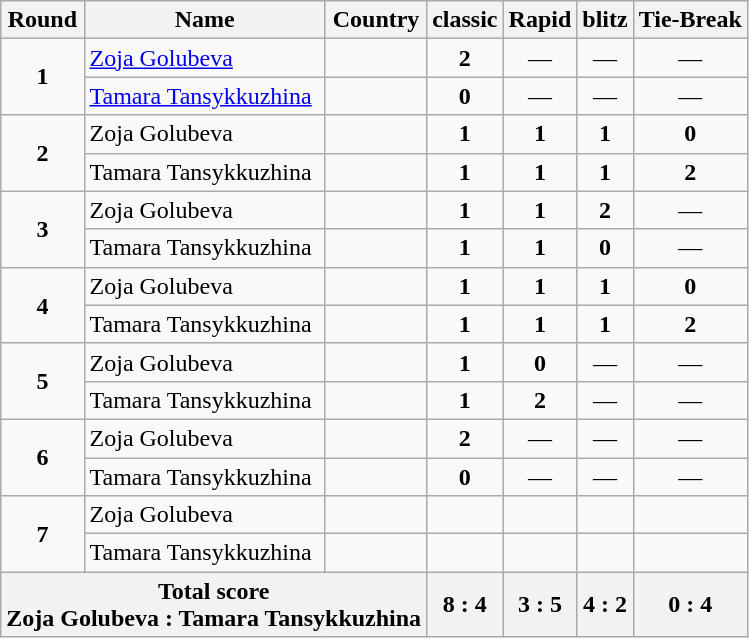<table class="wikitable">
<tr>
<th>Round</th>
<th>Name</th>
<th>Country</th>
<th>classic</th>
<th>Rapid</th>
<th>blitz</th>
<th>Tie-Break</th>
</tr>
<tr align="center">
<td rowspan=2><strong>1</strong></td>
<td align=left><a href='#'>Zoja Golubeva</a></td>
<td align=left></td>
<td><strong>2</strong></td>
<td>—</td>
<td>—</td>
<td>—</td>
</tr>
<tr align="center">
<td align="left"><a href='#'>Tamara Tansykkuzhina</a></td>
<td align="left"></td>
<td><strong>0</strong></td>
<td>—</td>
<td>—</td>
<td>—</td>
</tr>
<tr align="center">
<td rowspan=2><strong>2</strong></td>
<td align=left>Zoja Golubeva</td>
<td align=left></td>
<td><strong>1</strong></td>
<td><strong>1</strong></td>
<td><strong>1</strong></td>
<td><strong>0</strong></td>
</tr>
<tr align="center">
<td align="left">Tamara Tansykkuzhina</td>
<td align="left"></td>
<td><strong>1</strong></td>
<td><strong>1</strong></td>
<td><strong>1</strong></td>
<td><strong>2</strong></td>
</tr>
<tr align="center">
<td rowspan=2><strong>3</strong></td>
<td align=left>Zoja Golubeva</td>
<td align=left></td>
<td><strong>1</strong></td>
<td><strong>1</strong></td>
<td><strong>2</strong></td>
<td>—</td>
</tr>
<tr align="center">
<td align="left">Tamara Tansykkuzhina</td>
<td align="left"></td>
<td><strong>1</strong></td>
<td><strong>1</strong></td>
<td><strong>0</strong></td>
<td>—</td>
</tr>
<tr align="center">
<td rowspan=2><strong>4</strong></td>
<td align=left>Zoja Golubeva</td>
<td align=left></td>
<td><strong>1</strong></td>
<td><strong>1</strong></td>
<td><strong>1</strong></td>
<td><strong>0</strong></td>
</tr>
<tr align="center">
<td align="left">Tamara Tansykkuzhina</td>
<td align="left"></td>
<td><strong>1</strong></td>
<td><strong>1</strong></td>
<td><strong>1</strong></td>
<td><strong>2</strong></td>
</tr>
<tr align="center">
<td rowspan=2><strong>5</strong></td>
<td align=left>Zoja Golubeva</td>
<td align=left></td>
<td><strong>1</strong></td>
<td><strong>0</strong></td>
<td>—</td>
<td>—</td>
</tr>
<tr align="center">
<td align="left">Tamara Tansykkuzhina</td>
<td align="left"></td>
<td><strong>1</strong></td>
<td><strong>2</strong></td>
<td>—</td>
<td>—</td>
</tr>
<tr align="center">
<td rowspan=2><strong>6</strong></td>
<td align=left>Zoja Golubeva</td>
<td align=left></td>
<td><strong>2</strong></td>
<td>—</td>
<td>—</td>
<td>—</td>
</tr>
<tr align="center">
<td align="left">Tamara Tansykkuzhina</td>
<td align="left"></td>
<td><strong>0</strong></td>
<td>—</td>
<td>—</td>
<td>—</td>
</tr>
<tr align="center">
<td rowspan=2><strong>7</strong></td>
<td align=left>Zoja Golubeva</td>
<td align=left></td>
<td></td>
<td></td>
<td></td>
<td></td>
</tr>
<tr align="center">
<td align="left">Tamara Tansykkuzhina</td>
<td align="left"></td>
<td></td>
<td></td>
<td></td>
<td></td>
</tr>
<tr>
<th colspan=3>Total score <br>Zoja Golubeva : Tamara Tansykkuzhina</th>
<th><strong>8 : 4</strong></th>
<th><strong>3 : 5</strong></th>
<th><strong>4 : 2</strong></th>
<th><strong>0 : 4</strong></th>
</tr>
</table>
